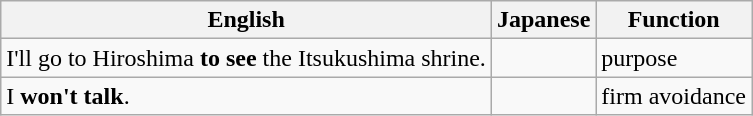<table class="wikitable">
<tr>
<th>English</th>
<th>Japanese</th>
<th>Function</th>
</tr>
<tr>
<td>I'll go to Hiroshima <strong>to see</strong> the Itsukushima shrine.</td>
<td></td>
<td>purpose</td>
</tr>
<tr>
<td>I <strong>won't talk</strong>.</td>
<td></td>
<td>firm avoidance</td>
</tr>
</table>
